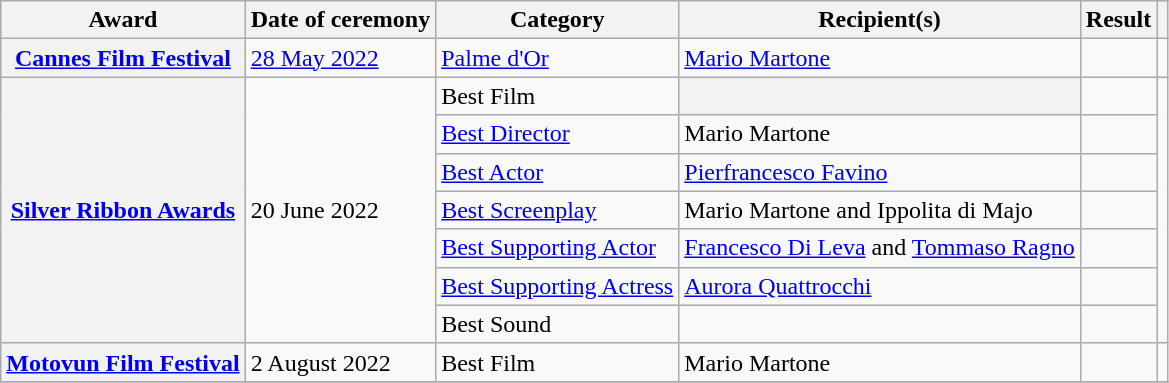<table class="wikitable plainrowheaders sortable">
<tr>
<th scope="col">Award</th>
<th scope="col">Date of ceremony</th>
<th scope="col">Category</th>
<th scope="col">Recipient(s)</th>
<th scope="col">Result</th>
<th scope="col" class="unsortable"></th>
</tr>
<tr>
<th scope="row"><a href='#'>Cannes Film Festival</a></th>
<td><a href='#'>28 May 2022</a></td>
<td><a href='#'>Palme d'Or</a></td>
<td><a href='#'>Mario Martone</a></td>
<td></td>
<td></td>
</tr>
<tr>
<th scope="row" rowspan="7"><a href='#'>Silver Ribbon Awards</a></th>
<td rowspan="7">20 June 2022</td>
<td>Best Film</td>
<th></th>
<td></td>
<td rowspan="7"></td>
</tr>
<tr>
<td><a href='#'>Best Director</a></td>
<td>Mario Martone</td>
<td></td>
</tr>
<tr>
<td><a href='#'>Best Actor</a></td>
<td><a href='#'>Pierfrancesco Favino</a></td>
<td></td>
</tr>
<tr>
<td><a href='#'>Best Screenplay</a></td>
<td>Mario Martone and Ippolita di Majo</td>
<td></td>
</tr>
<tr>
<td><a href='#'>Best Supporting Actor</a></td>
<td><a href='#'>Francesco Di Leva</a> and <a href='#'>Tommaso Ragno</a></td>
<td></td>
</tr>
<tr>
<td><a href='#'>Best Supporting Actress</a></td>
<td><a href='#'>Aurora Quattrocchi</a></td>
<td></td>
</tr>
<tr>
<td>Best Sound</td>
<td></td>
<td></td>
</tr>
<tr>
<th scope="row"><a href='#'>Motovun Film Festival</a></th>
<td rowspan="1">2 August 2022</td>
<td>Best Film</td>
<td>Mario Martone</td>
<td></td>
<td></td>
</tr>
<tr>
</tr>
</table>
